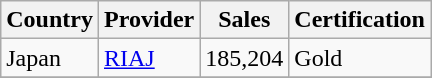<table class="wikitable" border="1">
<tr>
<th>Country</th>
<th>Provider</th>
<th>Sales</th>
<th>Certification</th>
</tr>
<tr>
<td>Japan</td>
<td><a href='#'>RIAJ</a></td>
<td>185,204</td>
<td>Gold</td>
</tr>
<tr>
</tr>
</table>
